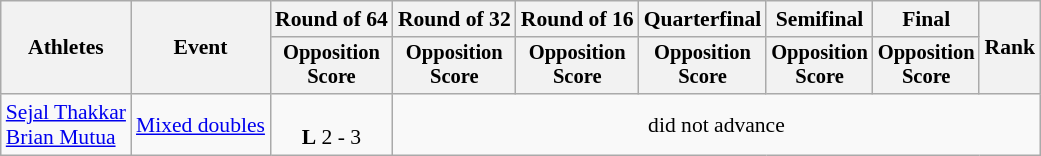<table class="wikitable" style="font-size:90%">
<tr>
<th rowspan=2>Athletes</th>
<th rowspan=2>Event</th>
<th>Round of 64</th>
<th>Round of 32</th>
<th>Round of 16</th>
<th>Quarterfinal</th>
<th>Semifinal</th>
<th>Final</th>
<th rowspan=2>Rank</th>
</tr>
<tr style="font-size:95%">
<th>Opposition<br>Score</th>
<th>Opposition<br>Score</th>
<th>Opposition<br>Score</th>
<th>Opposition<br>Score</th>
<th>Opposition<br>Score</th>
<th>Opposition<br>Score</th>
</tr>
<tr align=center>
<td align=left><a href='#'>Sejal Thakkar</a><br><a href='#'>Brian Mutua</a></td>
<td align=left><a href='#'>Mixed doubles</a></td>
<td><br><strong>L</strong> 2 - 3</td>
<td colspan=6>did not advance</td>
</tr>
</table>
